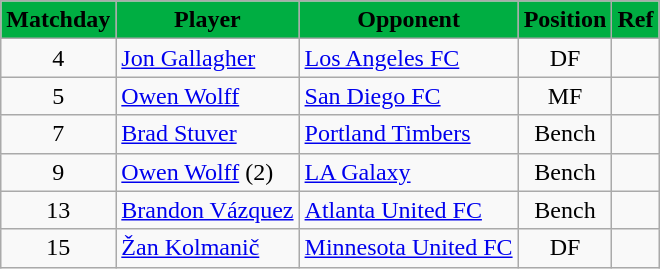<table class=wikitable>
<tr>
<th style="background-color:#00AE42; color:#000000">Matchday</th>
<th style="background-color:#00AE42; color:#000000">Player</th>
<th style="background-color:#00AE42; color:#000000">Opponent</th>
<th style="background-color:#00AE42; color:#000000">Position</th>
<th style="background-color:#00AE42; color:#000000">Ref</th>
</tr>
<tr>
<td align=center>4</td>
<td> <a href='#'>Jon Gallagher</a></td>
<td><a href='#'>Los Angeles FC</a></td>
<td align=center>DF</td>
<td></td>
</tr>
<tr>
<td align=center>5</td>
<td> <a href='#'>Owen Wolff</a></td>
<td><a href='#'>San Diego FC</a></td>
<td align=center>MF</td>
<td></td>
</tr>
<tr>
<td align=center>7</td>
<td> <a href='#'>Brad Stuver</a></td>
<td><a href='#'>Portland Timbers</a></td>
<td align=center>Bench</td>
<td></td>
</tr>
<tr>
<td align=center>9</td>
<td> <a href='#'>Owen Wolff</a> (2)</td>
<td><a href='#'>LA Galaxy</a></td>
<td align=center>Bench</td>
<td></td>
</tr>
<tr>
<td align=center>13</td>
<td> <a href='#'>Brandon Vázquez</a></td>
<td><a href='#'>Atlanta United FC</a></td>
<td align=center>Bench</td>
<td></td>
</tr>
<tr>
<td align=center>15</td>
<td> <a href='#'>Žan Kolmanič</a></td>
<td><a href='#'>Minnesota United FC</a></td>
<td align=center>DF</td>
<td></td>
</tr>
</table>
